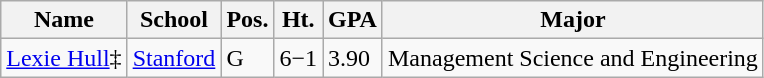<table class="wikitable">
<tr>
<th>Name</th>
<th>School</th>
<th>Pos.</th>
<th>Ht.</th>
<th>GPA</th>
<th>Major</th>
</tr>
<tr>
<td><a href='#'>Lexie Hull</a>‡</td>
<td><a href='#'>Stanford</a></td>
<td>G</td>
<td>6−1</td>
<td>3.90</td>
<td>Management Science and Engineering</td>
</tr>
</table>
